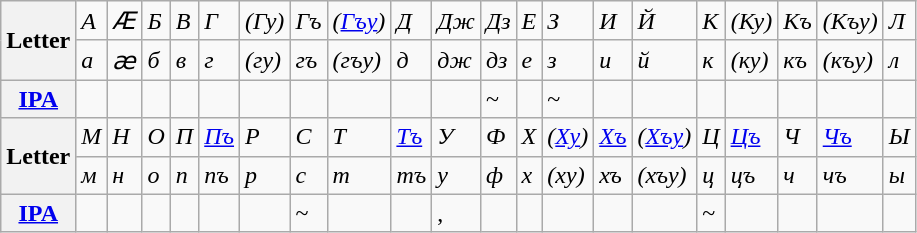<table class="wikitable">
<tr>
<th rowspan="2">Letter</th>
<td><em>А</em></td>
<td><em>Ӕ</em></td>
<td><em>Б</em></td>
<td><em>В</em></td>
<td><em>Г</em></td>
<td><em>(Гу)</em></td>
<td><em>Гъ</em></td>
<td><em>(<a href='#'>Гъу</a>)</em></td>
<td><em>Д</em></td>
<td><em>Дж</em></td>
<td><em>Дз</em></td>
<td><em>Е</em></td>
<td><em>З</em></td>
<td><em>И</em></td>
<td><em>Й</em></td>
<td><em>К</em></td>
<td><em>(Ку)</em></td>
<td><em>Къ</em></td>
<td><em>(Къу)</em></td>
<td><em>Л</em></td>
</tr>
<tr>
<td><em>а</em></td>
<td><em>ӕ</em></td>
<td><em>б</em></td>
<td><em>в</em></td>
<td><em>г</em></td>
<td><em>(гу)</em></td>
<td><em>гъ</em></td>
<td><em>(гъу)</em></td>
<td><em>д</em></td>
<td><em>дж</em></td>
<td><em>дз</em></td>
<td><em>е</em></td>
<td><em>з</em></td>
<td><em>и</em></td>
<td><em>й</em></td>
<td><em>к</em></td>
<td><em>(ку)</em></td>
<td><em>къ</em></td>
<td><em>(къу)</em></td>
<td><em>л</em></td>
</tr>
<tr>
<th><a href='#'>IPA</a></th>
<td></td>
<td></td>
<td></td>
<td></td>
<td></td>
<td></td>
<td></td>
<td></td>
<td></td>
<td></td>
<td>~</td>
<td></td>
<td>~</td>
<td></td>
<td></td>
<td></td>
<td></td>
<td></td>
<td></td>
<td></td>
</tr>
<tr>
<th rowspan="2">Letter</th>
<td><em>М</em></td>
<td><em>Н</em></td>
<td><em>О</em></td>
<td><em>П</em></td>
<td><em><a href='#'>Пъ</a></em></td>
<td><em>Р</em></td>
<td><em>С</em></td>
<td><em>Т</em></td>
<td><em><a href='#'>Тъ</a></em></td>
<td><em>У</em></td>
<td><em>Ф</em></td>
<td><em>Х</em></td>
<td><em>(<a href='#'>Ху</a>)</em></td>
<td><em><a href='#'>Хъ</a></em></td>
<td><em>(<a href='#'>Хъу</a>)</em></td>
<td><em>Ц</em></td>
<td><em><a href='#'>Цъ</a></em></td>
<td><em>Ч</em></td>
<td><em><a href='#'>Чъ</a></em></td>
<td><em>Ы</em></td>
</tr>
<tr>
<td><em>м</em></td>
<td><em>н</em></td>
<td><em>о</em></td>
<td><em>п</em></td>
<td><em>пъ</em></td>
<td><em>р</em></td>
<td><em>с</em></td>
<td><em>т</em></td>
<td><em>тъ</em></td>
<td><em>у</em></td>
<td><em>ф</em></td>
<td><em>х</em></td>
<td><em>(ху)</em></td>
<td><em>хъ</em></td>
<td><em>(хъу)</em></td>
<td><em>ц</em></td>
<td><em>цъ</em></td>
<td><em>ч</em></td>
<td><em>чъ</em></td>
<td><em>ы</em></td>
</tr>
<tr>
<th><a href='#'>IPA</a></th>
<td></td>
<td></td>
<td></td>
<td></td>
<td></td>
<td></td>
<td>~</td>
<td></td>
<td></td>
<td>, </td>
<td></td>
<td></td>
<td></td>
<td></td>
<td></td>
<td>~</td>
<td></td>
<td></td>
<td></td>
<td></td>
</tr>
</table>
